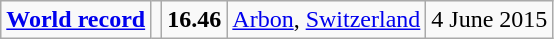<table class="wikitable">
<tr>
<td><strong><a href='#'>World record</a></strong></td>
<td></td>
<td><strong>16.46</strong></td>
<td><a href='#'>Arbon</a>, <a href='#'>Switzerland</a></td>
<td>4 June 2015</td>
</tr>
</table>
